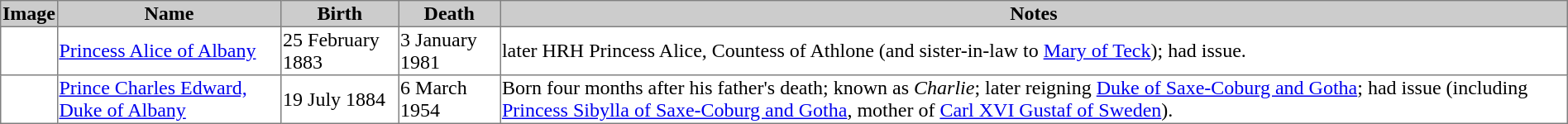<table border="1" style="border-collapse: collapse;">
<tr bgcolor="#cccccc">
<th>Image</th>
<th>Name</th>
<th>Birth</th>
<th>Death</th>
<th>Notes</th>
</tr>
<tr>
<td align=center></td>
<td><a href='#'>Princess Alice of Albany</a></td>
<td>25 February 1883</td>
<td>3 January 1981</td>
<td>later HRH Princess Alice, Countess of Athlone (and sister-in-law to <a href='#'>Mary of Teck</a>); had issue.</td>
</tr>
<tr>
<td align=center></td>
<td><a href='#'>Prince Charles Edward, Duke of Albany</a></td>
<td>19 July 1884</td>
<td>6 March 1954</td>
<td>Born four months after his father's death; known as <em>Charlie</em>; later reigning <a href='#'>Duke of Saxe-Coburg and Gotha</a>; had issue (including <a href='#'>Princess Sibylla of Saxe-Coburg and Gotha</a>, mother of <a href='#'>Carl XVI Gustaf of Sweden</a>).</td>
</tr>
</table>
